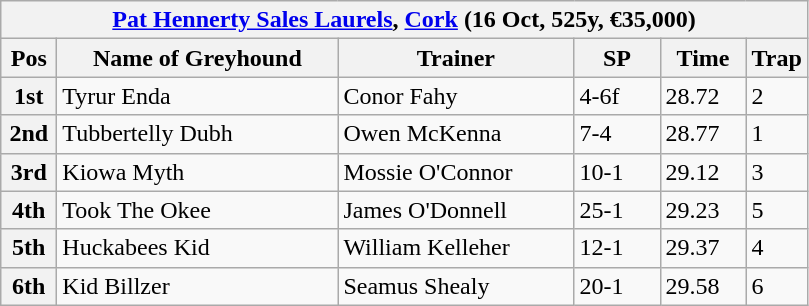<table class="wikitable">
<tr>
<th colspan="6"><a href='#'>Pat Hennerty Sales Laurels</a>, <a href='#'>Cork</a> (16 Oct, 525y, €35,000)</th>
</tr>
<tr>
<th width=30>Pos</th>
<th width=180>Name of Greyhound</th>
<th width=150>Trainer</th>
<th width=50>SP</th>
<th width=50>Time</th>
<th width=30>Trap</th>
</tr>
<tr>
<th>1st</th>
<td>Tyrur Enda</td>
<td>Conor Fahy</td>
<td>4-6f</td>
<td>28.72</td>
<td>2</td>
</tr>
<tr>
<th>2nd</th>
<td>Tubbertelly Dubh</td>
<td>Owen McKenna</td>
<td>7-4</td>
<td>28.77</td>
<td>1</td>
</tr>
<tr>
<th>3rd</th>
<td>Kiowa Myth</td>
<td>Mossie O'Connor</td>
<td>10-1</td>
<td>29.12</td>
<td>3</td>
</tr>
<tr>
<th>4th</th>
<td>Took The Okee</td>
<td>James O'Donnell</td>
<td>25-1</td>
<td>29.23</td>
<td>5</td>
</tr>
<tr>
<th>5th</th>
<td>Huckabees Kid</td>
<td>William Kelleher</td>
<td>12-1</td>
<td>29.37</td>
<td>4</td>
</tr>
<tr>
<th>6th</th>
<td>Kid Billzer</td>
<td>Seamus Shealy</td>
<td>20-1</td>
<td>29.58</td>
<td>6</td>
</tr>
</table>
